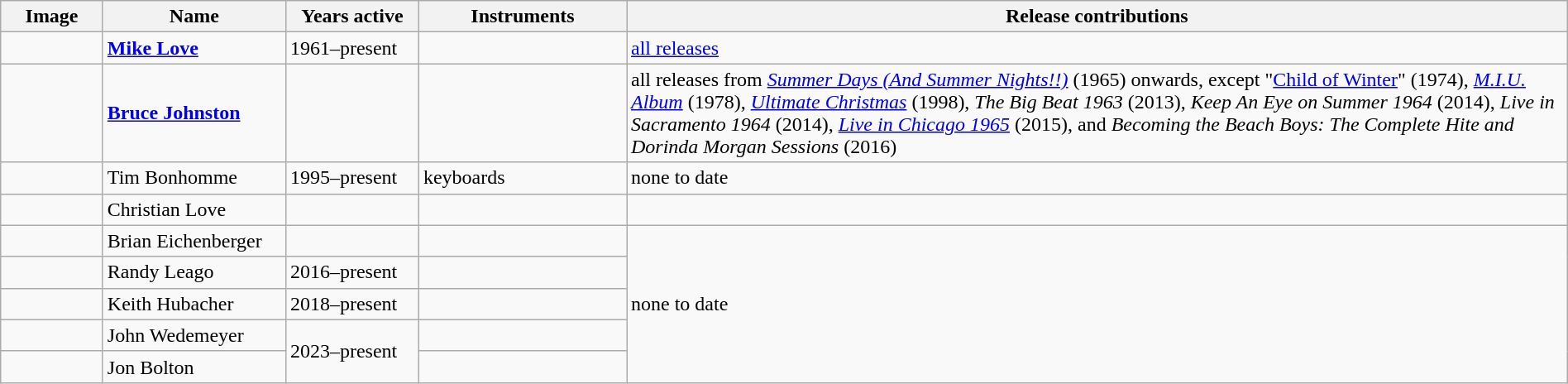<table class="wikitable" width="100%" border="1">
<tr>
<th width="75">Image</th>
<th width="140">Name</th>
<th width="100">Years active</th>
<th width="160">Instruments</th>
<th>Release contributions</th>
</tr>
<tr>
<td></td>
<td><strong><a href='#'>Mike Love</a></strong></td>
<td>1961–present</td>
<td></td>
<td><a href='#'>all releases</a></td>
</tr>
<tr>
<td></td>
<td><strong><a href='#'>Bruce Johnston</a></strong></td>
<td></td>
<td></td>
<td>all releases from <em><a href='#'>Summer Days (And Summer Nights!!)</a></em> (1965) onwards, except "<a href='#'>Child of Winter</a>" (1974), <em><a href='#'>M.I.U. Album</a></em> (1978), <em><a href='#'>Ultimate Christmas</a></em> (1998), <em>The Big Beat 1963</em> (2013), <em>Keep An Eye on Summer 1964</em> (2014), <em>Live in Sacramento 1964</em> (2014), <em><a href='#'>Live in Chicago 1965</a></em> (2015), and <em>Becoming the Beach Boys: The Complete Hite and Dorinda Morgan Sessions</em> (2016)</td>
</tr>
<tr>
<td></td>
<td>Tim Bonhomme</td>
<td>1995–present </td>
<td>keyboards</td>
<td>none to date</td>
</tr>
<tr>
<td></td>
<td>Christian Love</td>
<td></td>
<td></td>
<td></td>
</tr>
<tr>
<td></td>
<td>Brian Eichenberger</td>
<td></td>
<td></td>
<td rowspan="5">none to date</td>
</tr>
<tr>
<td></td>
<td>Randy Leago</td>
<td>2016–present</td>
<td></td>
</tr>
<tr>
<td></td>
<td>Keith Hubacher</td>
<td>2018–present</td>
<td></td>
</tr>
<tr>
<td></td>
<td>John Wedemeyer</td>
<td rowspan="2">2023–present</td>
<td></td>
</tr>
<tr>
<td></td>
<td>Jon Bolton</td>
<td></td>
</tr>
</table>
